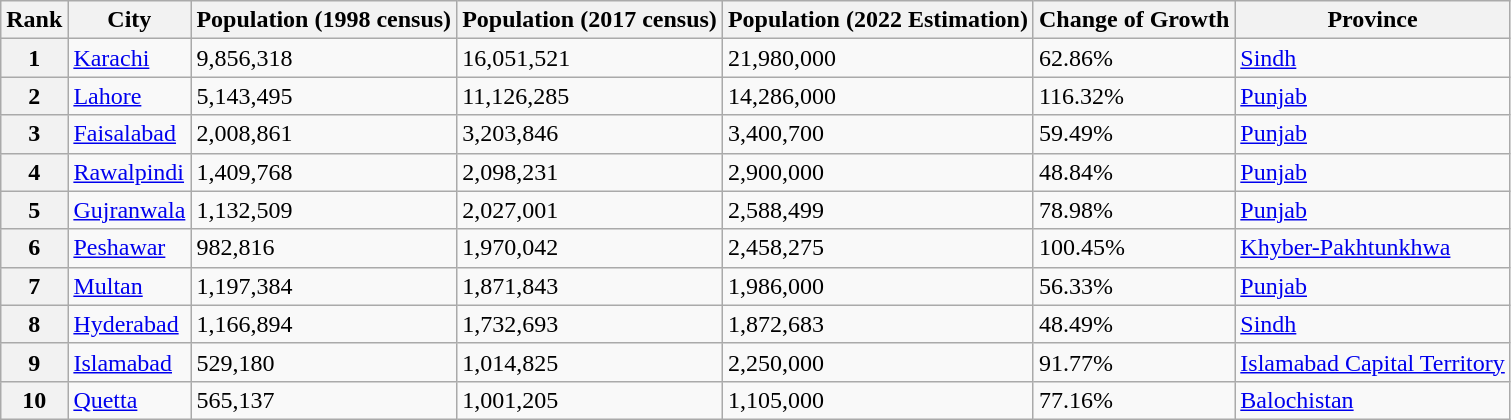<table class="wikitable sortable">
<tr>
<th>Rank</th>
<th>City</th>
<th>Population (1998 census)</th>
<th>Population (2017 census)</th>
<th>Population (2022 Estimation)</th>
<th>Change of Growth</th>
<th>Province</th>
</tr>
<tr>
<th>1</th>
<td><a href='#'>Karachi</a></td>
<td>9,856,318</td>
<td>16,051,521 </td>
<td>21,980,000</td>
<td>62.86%</td>
<td><a href='#'>Sindh</a></td>
</tr>
<tr>
<th>2</th>
<td><a href='#'>Lahore</a></td>
<td>5,143,495</td>
<td>11,126,285 </td>
<td>14,286,000</td>
<td>116.32%</td>
<td><a href='#'>Punjab</a></td>
</tr>
<tr>
<th>3</th>
<td><a href='#'>Faisalabad</a></td>
<td>2,008,861</td>
<td>3,203,846</td>
<td>3,400,700</td>
<td>59.49%</td>
<td><a href='#'>Punjab</a></td>
</tr>
<tr>
<th>4</th>
<td><a href='#'>Rawalpindi</a></td>
<td>1,409,768</td>
<td>2,098,231</td>
<td>2,900,000</td>
<td>48.84%</td>
<td><a href='#'>Punjab</a></td>
</tr>
<tr>
<th>5</th>
<td><a href='#'>Gujranwala</a></td>
<td>1,132,509</td>
<td>2,027,001</td>
<td>2,588,499</td>
<td>78.98%</td>
<td><a href='#'>Punjab</a></td>
</tr>
<tr>
<th>6</th>
<td><a href='#'>Peshawar</a></td>
<td>982,816</td>
<td>1,970,042</td>
<td>2,458,275</td>
<td>100.45%</td>
<td><a href='#'>Khyber-Pakhtunkhwa</a></td>
</tr>
<tr>
<th>7</th>
<td><a href='#'>Multan</a></td>
<td>1,197,384</td>
<td>1,871,843 </td>
<td>1,986,000</td>
<td>56.33%</td>
<td><a href='#'>Punjab</a></td>
</tr>
<tr>
<th>8</th>
<td><a href='#'>Hyderabad</a></td>
<td>1,166,894</td>
<td>1,732,693</td>
<td>1,872,683</td>
<td>48.49%</td>
<td><a href='#'>Sindh</a></td>
</tr>
<tr>
<th>9</th>
<td><a href='#'>Islamabad</a></td>
<td>529,180</td>
<td>1,014,825</td>
<td>2,250,000</td>
<td>91.77%</td>
<td><a href='#'>Islamabad Capital Territory</a></td>
</tr>
<tr>
<th>10</th>
<td><a href='#'>Quetta</a></td>
<td>565,137</td>
<td>1,001,205</td>
<td>1,105,000</td>
<td>77.16%</td>
<td><a href='#'>Balochistan</a></td>
</tr>
</table>
